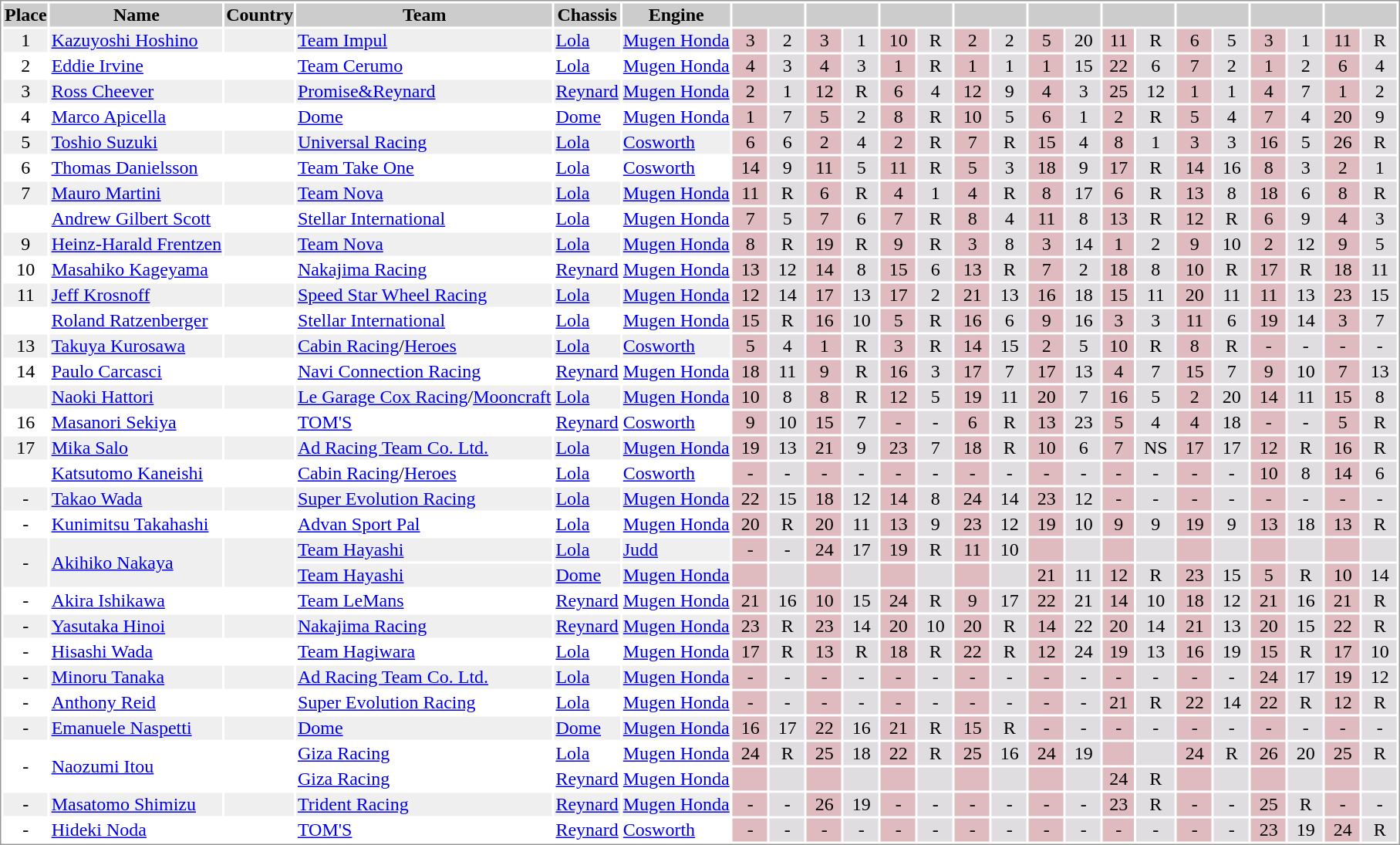<table border="0" style="border: 1px solid #999; background-color:#FFFFFF; text-align:center">
<tr align="center" style="background:#CCCCCC;">
<td><strong>Place</strong></td>
<td><strong>Name</strong></td>
<td><strong>Country</strong></td>
<td><strong>Team</strong></td>
<td><strong>Chassis</strong></td>
<td><strong>Engine</strong></td>
<td colspan=2 align=center width="60"></td>
<td colspan=2 align=center width="60"></td>
<td colspan=2 align=center width="60"></td>
<td colspan=2 align=center width="60"></td>
<td colspan=2 align=center width="60"></td>
<td colspan=2 align=center width="60"></td>
<td colspan=2 align=center width="60"></td>
<td colspan=2 align=center width="60"></td>
<td colspan=2 align=center width="60"></td>
</tr>
<tr style="background:#EFEFEF;">
<td>1</td>
<td align="left"><a href='#'>Kazuyoshi Hoshino</a></td>
<td align="left"></td>
<td align="left"><a href='#'>Team Impul</a></td>
<td align="left"><a href='#'>Lola</a></td>
<td align="left"><a href='#'>Mugen Honda</a></td>
<td style="background:#DFBBBF;">3</td>
<td style="background:#DFDDDF;">2</td>
<td style="background:#DFBBBF;">3</td>
<td style="background:#DFDDDF;">1</td>
<td style="background:#DFBBBF;">10</td>
<td style="background:#DFDDDF;">R</td>
<td style="background:#DFBBBF;">2</td>
<td style="background:#DFDDDF;">2</td>
<td style="background:#DFBBBF;">5</td>
<td style="background:#DFDDDF;">20</td>
<td style="background:#DFBBBF;">11</td>
<td style="background:#DFDDDF;">R</td>
<td style="background:#DFBBBF;">6</td>
<td style="background:#DFDDDF;">5</td>
<td style="background:#DFBBBF;">3</td>
<td style="background:#DFDDDF;">1</td>
<td style="background:#DFBBBF;">11</td>
<td style="background:#DFDDDF;">R</td>
</tr>
<tr>
<td>2</td>
<td align="left"><a href='#'>Eddie Irvine</a></td>
<td align="left"></td>
<td align="left"><a href='#'>Team Cerumo</a></td>
<td align="left"><a href='#'>Lola</a></td>
<td align="left"><a href='#'>Mugen Honda</a></td>
<td style="background:#DFBBBF;">4</td>
<td style="background:#DFDDDF;">3</td>
<td style="background:#DFBBBF;">4</td>
<td style="background:#DFDDDF;">3</td>
<td style="background:#DFBBBF;">1</td>
<td style="background:#DFDDDF;">R</td>
<td style="background:#DFBBBF;">1</td>
<td style="background:#DFDDDF;">1</td>
<td style="background:#DFBBBF;">1</td>
<td style="background:#DFDDDF;">15</td>
<td style="background:#DFBBBF;">22</td>
<td style="background:#DFDDDF;">6</td>
<td style="background:#DFBBBF;">7</td>
<td style="background:#DFDDDF;">2</td>
<td style="background:#DFBBBF;">1</td>
<td style="background:#DFDDDF;">2</td>
<td style="background:#DFBBBF;">6</td>
<td style="background:#DFDDDF;">4</td>
</tr>
<tr style="background:#EFEFEF;">
<td>3</td>
<td align="left"><a href='#'>Ross Cheever</a></td>
<td align="left"></td>
<td align="left"><a href='#'>Promise&Reynard</a></td>
<td align="left"><a href='#'>Reynard</a></td>
<td align="left"><a href='#'>Mugen Honda</a></td>
<td style="background:#DFBBBF;">2</td>
<td style="background:#DFDDDF;">1</td>
<td style="background:#DFBBBF;">12</td>
<td style="background:#DFDDDF;">R</td>
<td style="background:#DFBBBF;">6</td>
<td style="background:#DFDDDF;">4</td>
<td style="background:#DFBBBF;">12</td>
<td style="background:#DFDDDF;">9</td>
<td style="background:#DFBBBF;">4</td>
<td style="background:#DFDDDF;">3</td>
<td style="background:#DFBBBF;">25</td>
<td style="background:#DFDDDF;">12</td>
<td style="background:#DFBBBF;">1</td>
<td style="background:#DFDDDF;">1</td>
<td style="background:#DFBBBF;">4</td>
<td style="background:#DFDDDF;">7</td>
<td style="background:#DFBBBF;">1</td>
<td style="background:#DFDDDF;">2</td>
</tr>
<tr>
<td>4</td>
<td align="left"><a href='#'>Marco Apicella</a></td>
<td align="left"></td>
<td align="left"><a href='#'>Dome</a></td>
<td align="left"><a href='#'>Dome</a></td>
<td align="left"><a href='#'>Mugen Honda</a></td>
<td style="background:#DFBBBF;">1</td>
<td style="background:#DFDDDF;">7</td>
<td style="background:#DFBBBF;">5</td>
<td style="background:#DFDDDF;">2</td>
<td style="background:#DFBBBF;">8</td>
<td style="background:#DFDDDF;">R</td>
<td style="background:#DFBBBF;">10</td>
<td style="background:#DFDDDF;">5</td>
<td style="background:#DFBBBF;">6</td>
<td style="background:#DFDDDF;">1</td>
<td style="background:#DFBBBF;">2</td>
<td style="background:#DFDDDF;">R</td>
<td style="background:#DFBBBF;">5</td>
<td style="background:#DFDDDF;">4</td>
<td style="background:#DFBBBF;">7</td>
<td style="background:#DFDDDF;">4</td>
<td style="background:#DFBBBF;">20</td>
<td style="background:#DFDDDF;">9</td>
</tr>
<tr style="background:#EFEFEF;">
<td>5</td>
<td align="left"><a href='#'>Toshio Suzuki</a></td>
<td align="left"></td>
<td align="left"><a href='#'>Universal Racing</a></td>
<td align="left"><a href='#'>Lola</a></td>
<td align="left"><a href='#'>Cosworth</a></td>
<td style="background:#DFBBBF;">6</td>
<td style="background:#DFDDDF;">6</td>
<td style="background:#DFBBBF;">2</td>
<td style="background:#DFDDDF;">4</td>
<td style="background:#DFBBBF;">2</td>
<td style="background:#DFDDDF;">R</td>
<td style="background:#DFBBBF;">7</td>
<td style="background:#DFDDDF;">R</td>
<td style="background:#DFBBBF;">15</td>
<td style="background:#DFDDDF;">4</td>
<td style="background:#DFBBBF;">8</td>
<td style="background:#DFDDDF;">1</td>
<td style="background:#DFBBBF;">3</td>
<td style="background:#DFDDDF;">3</td>
<td style="background:#DFBBBF;">16</td>
<td style="background:#DFDDDF;">5</td>
<td style="background:#DFBBBF;">26</td>
<td style="background:#DFDDDF;">R</td>
</tr>
<tr>
<td>6</td>
<td align="left"><a href='#'>Thomas Danielsson</a></td>
<td align="left"></td>
<td align="left"><a href='#'>Team Take One</a></td>
<td align="left"><a href='#'>Lola</a></td>
<td align="left"><a href='#'>Cosworth</a></td>
<td style="background:#DFBBBF;">14</td>
<td style="background:#DFDDDF;">9</td>
<td style="background:#DFBBBF;">11</td>
<td style="background:#DFDDDF;">5</td>
<td style="background:#DFBBBF;">11</td>
<td style="background:#DFDDDF;">R</td>
<td style="background:#DFBBBF;">5</td>
<td style="background:#DFDDDF;">3</td>
<td style="background:#DFBBBF;">18</td>
<td style="background:#DFDDDF;">9</td>
<td style="background:#DFBBBF;">17</td>
<td style="background:#DFDDDF;">R</td>
<td style="background:#DFBBBF;">14</td>
<td style="background:#DFDDDF;">16</td>
<td style="background:#DFBBBF;">8</td>
<td style="background:#DFDDDF;">3</td>
<td style="background:#DFBBBF;">2</td>
<td style="background:#DFDDDF;">1</td>
</tr>
<tr style="background:#EFEFEF;">
<td>7</td>
<td align="left"><a href='#'>Mauro Martini</a></td>
<td align="left"></td>
<td align="left"><a href='#'>Team Nova</a></td>
<td align="left"><a href='#'>Lola</a></td>
<td align="left"><a href='#'>Mugen Honda</a></td>
<td style="background:#DFBBBF;">11</td>
<td style="background:#DFDDDF;">R</td>
<td style="background:#DFBBBF;">6</td>
<td style="background:#DFDDDF;">R</td>
<td style="background:#DFBBBF;">4</td>
<td style="background:#DFDDDF;">1</td>
<td style="background:#DFBBBF;">4</td>
<td style="background:#DFDDDF;">R</td>
<td style="background:#DFBBBF;">8</td>
<td style="background:#DFDDDF;">17</td>
<td style="background:#DFBBBF;">6</td>
<td style="background:#DFDDDF;">R</td>
<td style="background:#DFBBBF;">13</td>
<td style="background:#DFDDDF;">8</td>
<td style="background:#DFBBBF;">18</td>
<td style="background:#DFDDDF;">6</td>
<td style="background:#DFBBBF;">8</td>
<td style="background:#DFDDDF;">R</td>
</tr>
<tr>
<td></td>
<td align="left"><a href='#'>Andrew Gilbert Scott</a></td>
<td align="left"></td>
<td align="left"><a href='#'>Stellar International</a></td>
<td align="left"><a href='#'>Lola</a></td>
<td align="left"><a href='#'>Mugen Honda</a></td>
<td style="background:#DFBBBF;">7</td>
<td style="background:#DFDDDF;">5</td>
<td style="background:#DFBBBF;">7</td>
<td style="background:#DFDDDF;">6</td>
<td style="background:#DFBBBF;">7</td>
<td style="background:#DFDDDF;">R</td>
<td style="background:#DFBBBF;">8</td>
<td style="background:#DFDDDF;">4</td>
<td style="background:#DFBBBF;">11</td>
<td style="background:#DFDDDF;">8</td>
<td style="background:#DFBBBF;">13</td>
<td style="background:#DFDDDF;">R</td>
<td style="background:#DFBBBF;">12</td>
<td style="background:#DFDDDF;">R</td>
<td style="background:#DFBBBF;">6</td>
<td style="background:#DFDDDF;">9</td>
<td style="background:#DFBBBF;">4</td>
<td style="background:#DFDDDF;">3</td>
</tr>
<tr style="background:#EFEFEF;">
<td>9</td>
<td align="left"><a href='#'>Heinz-Harald Frentzen</a></td>
<td align="left"></td>
<td align="left"><a href='#'>Team Nova</a></td>
<td align="left"><a href='#'>Lola</a></td>
<td align="left"><a href='#'>Mugen Honda</a></td>
<td style="background:#DFBBBF;">8</td>
<td style="background:#DFDDDF;">R</td>
<td style="background:#DFBBBF;">19</td>
<td style="background:#DFDDDF;">R</td>
<td style="background:#DFBBBF;">9</td>
<td style="background:#DFDDDF;">R</td>
<td style="background:#DFBBBF;">3</td>
<td style="background:#DFDDDF;">8</td>
<td style="background:#DFBBBF;">3</td>
<td style="background:#DFDDDF;">14</td>
<td style="background:#DFBBBF;">1</td>
<td style="background:#DFDDDF;">2</td>
<td style="background:#DFBBBF;">9</td>
<td style="background:#DFDDDF;">10</td>
<td style="background:#DFBBBF;">2</td>
<td style="background:#DFDDDF;">12</td>
<td style="background:#DFBBBF;">9</td>
<td style="background:#DFDDDF;">5</td>
</tr>
<tr>
<td>10</td>
<td align="left"><a href='#'>Masahiko Kageyama</a></td>
<td align="left"></td>
<td align="left"><a href='#'>Nakajima Racing</a></td>
<td align="left"><a href='#'>Reynard</a></td>
<td align="left"><a href='#'>Mugen Honda</a></td>
<td style="background:#DFBBBF;">13</td>
<td style="background:#DFDDDF;">12</td>
<td style="background:#DFBBBF;">14</td>
<td style="background:#DFDDDF;">8</td>
<td style="background:#DFBBBF;">15</td>
<td style="background:#DFDDDF;">6</td>
<td style="background:#DFBBBF;">13</td>
<td style="background:#DFDDDF;">R</td>
<td style="background:#DFBBBF;">7</td>
<td style="background:#DFDDDF;">2</td>
<td style="background:#DFBBBF;">18</td>
<td style="background:#DFDDDF;">8</td>
<td style="background:#DFBBBF;">10</td>
<td style="background:#DFDDDF;">R</td>
<td style="background:#DFBBBF;">17</td>
<td style="background:#DFDDDF;">R</td>
<td style="background:#DFBBBF;">18</td>
<td style="background:#DFDDDF;">11</td>
</tr>
<tr style="background:#EFEFEF;">
<td>11</td>
<td align="left"><a href='#'>Jeff Krosnoff</a></td>
<td align="left"></td>
<td align="left"><a href='#'>Speed Star Wheel Racing</a></td>
<td align="left"><a href='#'>Lola</a></td>
<td align="left"><a href='#'>Mugen Honda</a></td>
<td style="background:#DFBBBF;">12</td>
<td style="background:#DFDDDF;">14</td>
<td style="background:#DFBBBF;">17</td>
<td style="background:#DFDDDF;">13</td>
<td style="background:#DFBBBF;">17</td>
<td style="background:#DFDDDF;">2</td>
<td style="background:#DFBBBF;">21</td>
<td style="background:#DFDDDF;">13</td>
<td style="background:#DFBBBF;">16</td>
<td style="background:#DFDDDF;">18</td>
<td style="background:#DFBBBF;">15</td>
<td style="background:#DFDDDF;">11</td>
<td style="background:#DFBBBF;">20</td>
<td style="background:#DFDDDF;">11</td>
<td style="background:#DFBBBF;">11</td>
<td style="background:#DFDDDF;">13</td>
<td style="background:#DFBBBF;">23</td>
<td style="background:#DFDDDF;">15</td>
</tr>
<tr>
<td></td>
<td align="left"><a href='#'>Roland Ratzenberger</a></td>
<td align="left"></td>
<td align="left"><a href='#'>Stellar International</a></td>
<td align="left"><a href='#'>Lola</a></td>
<td align="left"><a href='#'>Mugen Honda</a></td>
<td style="background:#DFBBBF;">15</td>
<td style="background:#DFDDDF;">R</td>
<td style="background:#DFBBBF;">16</td>
<td style="background:#DFDDDF;">10</td>
<td style="background:#DFBBBF;">5</td>
<td style="background:#DFDDDF;">R</td>
<td style="background:#DFBBBF;">16</td>
<td style="background:#DFDDDF;">6</td>
<td style="background:#DFBBBF;">9</td>
<td style="background:#DFDDDF;">16</td>
<td style="background:#DFBBBF;">3</td>
<td style="background:#DFDDDF;">3</td>
<td style="background:#DFBBBF;">11</td>
<td style="background:#DFDDDF;">6</td>
<td style="background:#DFBBBF;">19</td>
<td style="background:#DFDDDF;">14</td>
<td style="background:#DFBBBF;">3</td>
<td style="background:#DFDDDF;">7</td>
</tr>
<tr style="background:#EFEFEF;">
<td>13</td>
<td align="left"><a href='#'>Takuya Kurosawa</a></td>
<td align="left"></td>
<td align="left"><a href='#'>Cabin Racing</a>/<a href='#'>Heroes</a></td>
<td align="left"><a href='#'>Lola</a></td>
<td align="left"><a href='#'>Cosworth</a></td>
<td style="background:#DFBBBF;">5</td>
<td style="background:#DFDDDF;">4</td>
<td style="background:#DFBBBF;">1</td>
<td style="background:#DFDDDF;">R</td>
<td style="background:#DFBBBF;">3</td>
<td style="background:#DFDDDF;">R</td>
<td style="background:#DFBBBF;">14</td>
<td style="background:#DFDDDF;">15</td>
<td style="background:#DFBBBF;">2</td>
<td style="background:#DFDDDF;">5</td>
<td style="background:#DFBBBF;">10</td>
<td style="background:#DFDDDF;">R</td>
<td style="background:#DFBBBF;">8</td>
<td style="background:#DFDDDF;">R</td>
<td style="background:#DFBBBF;">-</td>
<td style="background:#DFDDDF;">-</td>
<td style="background:#DFBBBF;">-</td>
<td style="background:#DFDDDF;">-</td>
</tr>
<tr>
<td>14</td>
<td align="left"><a href='#'>Paulo Carcasci</a></td>
<td align="left"></td>
<td align="left"><a href='#'>Navi Connection Racing</a></td>
<td align="left"><a href='#'>Reynard</a></td>
<td align="left"><a href='#'>Mugen Honda</a></td>
<td style="background:#DFBBBF;">18</td>
<td style="background:#DFDDDF;">11</td>
<td style="background:#DFBBBF;">9</td>
<td style="background:#DFDDDF;">R</td>
<td style="background:#DFBBBF;">16</td>
<td style="background:#DFDDDF;">3</td>
<td style="background:#DFBBBF;">17</td>
<td style="background:#DFDDDF;">7</td>
<td style="background:#DFBBBF;">17</td>
<td style="background:#DFDDDF;">13</td>
<td style="background:#DFBBBF;">4</td>
<td style="background:#DFDDDF;">7</td>
<td style="background:#DFBBBF;">15</td>
<td style="background:#DFDDDF;">7</td>
<td style="background:#DFBBBF;">9</td>
<td style="background:#DFDDDF;">10</td>
<td style="background:#DFBBBF;">7</td>
<td style="background:#DFDDDF;">13</td>
</tr>
<tr style="background:#EFEFEF;">
<td></td>
<td align="left"><a href='#'>Naoki Hattori</a></td>
<td align="left"></td>
<td align="left"><a href='#'>Le Garage Cox Racing</a>/<a href='#'>Mooncraft</a></td>
<td align="left"><a href='#'>Lola</a></td>
<td align="left"><a href='#'>Mugen Honda</a></td>
<td style="background:#DFBBBF;">10</td>
<td style="background:#DFDDDF;">8</td>
<td style="background:#DFBBBF;">8</td>
<td style="background:#DFDDDF;">R</td>
<td style="background:#DFBBBF;">12</td>
<td style="background:#DFDDDF;">5</td>
<td style="background:#DFBBBF;">19</td>
<td style="background:#DFDDDF;">11</td>
<td style="background:#DFBBBF;">20</td>
<td style="background:#DFDDDF;">7</td>
<td style="background:#DFBBBF;">16</td>
<td style="background:#DFDDDF;">5</td>
<td style="background:#DFBBBF;">2</td>
<td style="background:#DFDDDF;">20</td>
<td style="background:#DFBBBF;">14</td>
<td style="background:#DFDDDF;">11</td>
<td style="background:#DFBBBF;">15</td>
<td style="background:#DFDDDF;">8</td>
</tr>
<tr>
<td>16</td>
<td align="left"><a href='#'>Masanori Sekiya</a></td>
<td align="left"></td>
<td align="left"><a href='#'>TOM'S</a></td>
<td align="left"><a href='#'>Reynard</a></td>
<td align="left"><a href='#'>Cosworth</a></td>
<td style="background:#DFBBBF;">9</td>
<td style="background:#DFDDDF;">10</td>
<td style="background:#DFBBBF;">15</td>
<td style="background:#DFDDDF;">7</td>
<td style="background:#DFBBBF;">-</td>
<td style="background:#DFDDDF;">-</td>
<td style="background:#DFBBBF;">6</td>
<td style="background:#DFDDDF;">R</td>
<td style="background:#DFBBBF;">13</td>
<td style="background:#DFDDDF;">23</td>
<td style="background:#DFBBBF;">5</td>
<td style="background:#DFDDDF;">4</td>
<td style="background:#DFBBBF;">4</td>
<td style="background:#DFDDDF;">18</td>
<td style="background:#DFBBBF;">-</td>
<td style="background:#DFDDDF;">-</td>
<td style="background:#DFBBBF;">5</td>
<td style="background:#DFDDDF;">R</td>
</tr>
<tr style="background:#EFEFEF;">
<td>17</td>
<td align="left"><a href='#'>Mika Salo</a></td>
<td align="left"></td>
<td align="left"><a href='#'>Ad Racing Team Co. Ltd.</a></td>
<td align="left"><a href='#'>Lola</a></td>
<td align="left"><a href='#'>Mugen Honda</a></td>
<td style="background:#DFBBBF;">19</td>
<td style="background:#DFDDDF;">13</td>
<td style="background:#DFBBBF;">21</td>
<td style="background:#DFDDDF;">9</td>
<td style="background:#DFBBBF;">23</td>
<td style="background:#DFDDDF;">7</td>
<td style="background:#DFBBBF;">18</td>
<td style="background:#DFDDDF;">R</td>
<td style="background:#DFBBBF;">10</td>
<td style="background:#DFDDDF;">6</td>
<td style="background:#DFBBBF;">7</td>
<td style="background:#DFDDDF;">NS</td>
<td style="background:#DFBBBF;">17</td>
<td style="background:#DFDDDF;">17</td>
<td style="background:#DFBBBF;">12</td>
<td style="background:#DFDDDF;">R</td>
<td style="background:#DFBBBF;">16</td>
<td style="background:#DFDDDF;">R</td>
</tr>
<tr>
<td></td>
<td align="left"><a href='#'>Katsutomo Kaneishi</a></td>
<td align="left"></td>
<td align="left"><a href='#'>Cabin Racing</a>/<a href='#'>Heroes</a></td>
<td align="left"><a href='#'>Lola</a></td>
<td align="left"><a href='#'>Cosworth</a></td>
<td style="background:#DFBBBF;">-</td>
<td style="background:#DFDDDF;">-</td>
<td style="background:#DFBBBF;">-</td>
<td style="background:#DFDDDF;">-</td>
<td style="background:#DFBBBF;">-</td>
<td style="background:#DFDDDF;">-</td>
<td style="background:#DFBBBF;">-</td>
<td style="background:#DFDDDF;">-</td>
<td style="background:#DFBBBF;">-</td>
<td style="background:#DFDDDF;">-</td>
<td style="background:#DFBBBF;">-</td>
<td style="background:#DFDDDF;">-</td>
<td style="background:#DFBBBF;">-</td>
<td style="background:#DFDDDF;">-</td>
<td style="background:#DFBBBF;">10</td>
<td style="background:#DFDDDF;">8</td>
<td style="background:#DFBBBF;">14</td>
<td style="background:#DFDDDF;">6</td>
</tr>
<tr style="background:#EFEFEF;">
<td>-</td>
<td align="left"><a href='#'>Takao Wada</a></td>
<td align="left"></td>
<td align="left"><a href='#'>Super Evolution Racing</a></td>
<td align="left"><a href='#'>Lola</a></td>
<td align="left"><a href='#'>Mugen Honda</a></td>
<td style="background:#DFBBBF;">22</td>
<td style="background:#DFDDDF;">15</td>
<td style="background:#DFBBBF;">18</td>
<td style="background:#DFDDDF;">12</td>
<td style="background:#DFBBBF;">14</td>
<td style="background:#DFDDDF;">8</td>
<td style="background:#DFBBBF;">24</td>
<td style="background:#DFDDDF;">14</td>
<td style="background:#DFBBBF;">23</td>
<td style="background:#DFDDDF;">12</td>
<td style="background:#DFBBBF;">-</td>
<td style="background:#DFDDDF;">-</td>
<td style="background:#DFBBBF;">-</td>
<td style="background:#DFDDDF;">-</td>
<td style="background:#DFBBBF;">-</td>
<td style="background:#DFDDDF;">-</td>
<td style="background:#DFBBBF;">-</td>
<td style="background:#DFDDDF;">-</td>
</tr>
<tr>
<td>-</td>
<td align="left"><a href='#'>Kunimitsu Takahashi</a></td>
<td align="left"></td>
<td align="left"><a href='#'>Advan Sport Pal</a></td>
<td align="left"><a href='#'>Lola</a></td>
<td align="left"><a href='#'>Mugen Honda</a></td>
<td style="background:#DFBBBF;">20</td>
<td style="background:#DFDDDF;">R</td>
<td style="background:#DFBBBF;">20</td>
<td style="background:#DFDDDF;">11</td>
<td style="background:#DFBBBF;">13</td>
<td style="background:#DFDDDF;">9</td>
<td style="background:#DFBBBF;">23</td>
<td style="background:#DFDDDF;">12</td>
<td style="background:#DFBBBF;">19</td>
<td style="background:#DFDDDF;">10</td>
<td style="background:#DFBBBF;">9</td>
<td style="background:#DFDDDF;">9</td>
<td style="background:#DFBBBF;">19</td>
<td style="background:#DFDDDF;">9</td>
<td style="background:#DFBBBF;">13</td>
<td style="background:#DFDDDF;">18</td>
<td style="background:#DFBBBF;">13</td>
<td style="background:#DFDDDF;">R</td>
</tr>
<tr style="background:#EFEFEF;">
<td rowspan=2>-</td>
<td rowspan=2 align="left"><a href='#'>Akihiko Nakaya</a></td>
<td rowspan=2 align="left"></td>
<td align="left"><a href='#'>Team Hayashi</a></td>
<td align="left"><a href='#'>Lola</a></td>
<td align="left"><a href='#'>Judd</a></td>
<td style="background:#DFBBBF;">-</td>
<td style="background:#DFDDDF;">-</td>
<td style="background:#DFBBBF;">24</td>
<td style="background:#DFDDDF;">17</td>
<td style="background:#DFBBBF;">19</td>
<td style="background:#DFDDDF;">R</td>
<td style="background:#DFBBBF;">11</td>
<td style="background:#DFDDDF;">10</td>
<td style="background:#DFBBBF;"></td>
<td style="background:#DFDDDF;"></td>
<td style="background:#DFBBBF;"></td>
<td style="background:#DFDDDF;"></td>
<td style="background:#DFBBBF;"></td>
<td style="background:#DFDDDF;"></td>
<td style="background:#DFBBBF;"></td>
<td style="background:#DFDDDF;"></td>
<td style="background:#DFBBBF;"></td>
<td style="background:#DFDDDF;"></td>
</tr>
<tr style="background:#EFEFEF;">
<td align="left"><a href='#'>Team Hayashi</a></td>
<td align="left"><a href='#'>Dome</a></td>
<td align="left"><a href='#'>Mugen Honda</a></td>
<td style="background:#DFBBBF;"></td>
<td style="background:#DFDDDF;"></td>
<td style="background:#DFBBBF;"></td>
<td style="background:#DFDDDF;"></td>
<td style="background:#DFBBBF;"></td>
<td style="background:#DFDDDF;"></td>
<td style="background:#DFBBBF;"></td>
<td style="background:#DFDDDF;"></td>
<td style="background:#DFBBBF;">21</td>
<td style="background:#DFDDDF;">11</td>
<td style="background:#DFBBBF;">12</td>
<td style="background:#DFDDDF;">R</td>
<td style="background:#DFBBBF;">23</td>
<td style="background:#DFDDDF;">15</td>
<td style="background:#DFBBBF;">5</td>
<td style="background:#DFDDDF;">R</td>
<td style="background:#DFBBBF;">10</td>
<td style="background:#DFDDDF;">14</td>
</tr>
<tr>
<td>-</td>
<td align="left"><a href='#'>Akira Ishikawa</a></td>
<td align="left"></td>
<td align="left"><a href='#'>Team LeMans</a></td>
<td align="left"><a href='#'>Reynard</a></td>
<td align="left"><a href='#'>Mugen Honda</a></td>
<td style="background:#DFBBBF;">21</td>
<td style="background:#DFDDDF;">16</td>
<td style="background:#DFBBBF;">10</td>
<td style="background:#DFDDDF;">15</td>
<td style="background:#DFBBBF;">24</td>
<td style="background:#DFDDDF;">R</td>
<td style="background:#DFBBBF;">9</td>
<td style="background:#DFDDDF;">17</td>
<td style="background:#DFBBBF;">22</td>
<td style="background:#DFDDDF;">21</td>
<td style="background:#DFBBBF;">14</td>
<td style="background:#DFDDDF;">10</td>
<td style="background:#DFBBBF;">18</td>
<td style="background:#DFDDDF;">12</td>
<td style="background:#DFBBBF;">21</td>
<td style="background:#DFDDDF;">16</td>
<td style="background:#DFBBBF;">21</td>
<td style="background:#DFDDDF;">R</td>
</tr>
<tr style="background:#EFEFEF;">
<td>-</td>
<td align="left"><a href='#'>Yasutaka Hinoi</a></td>
<td align="left"></td>
<td align="left"><a href='#'>Nakajima Racing</a></td>
<td align="left"><a href='#'>Reynard</a></td>
<td align="left"><a href='#'>Mugen Honda</a></td>
<td style="background:#DFBBBF;">23</td>
<td style="background:#DFDDDF;">R</td>
<td style="background:#DFBBBF;">23</td>
<td style="background:#DFDDDF;">14</td>
<td style="background:#DFBBBF;">20</td>
<td style="background:#DFDDDF;">10</td>
<td style="background:#DFBBBF;">20</td>
<td style="background:#DFDDDF;">R</td>
<td style="background:#DFBBBF;">14</td>
<td style="background:#DFDDDF;">22</td>
<td style="background:#DFBBBF;">20</td>
<td style="background:#DFDDDF;">14</td>
<td style="background:#DFBBBF;">21</td>
<td style="background:#DFDDDF;">13</td>
<td style="background:#DFBBBF;">20</td>
<td style="background:#DFDDDF;">15</td>
<td style="background:#DFBBBF;">22</td>
<td style="background:#DFDDDF;">R</td>
</tr>
<tr>
<td>-</td>
<td align="left"><a href='#'>Hisashi Wada</a></td>
<td align="left"></td>
<td align="left"><a href='#'>Team Hagiwara</a></td>
<td align="left"><a href='#'>Lola</a></td>
<td align="left"><a href='#'>Mugen Honda</a></td>
<td style="background:#DFBBBF;">17</td>
<td style="background:#DFDDDF;">R</td>
<td style="background:#DFBBBF;">13</td>
<td style="background:#DFDDDF;">R</td>
<td style="background:#DFBBBF;">18</td>
<td style="background:#DFDDDF;">R</td>
<td style="background:#DFBBBF;">22</td>
<td style="background:#DFDDDF;">R</td>
<td style="background:#DFBBBF;">12</td>
<td style="background:#DFDDDF;">24</td>
<td style="background:#DFBBBF;">19</td>
<td style="background:#DFDDDF;">13</td>
<td style="background:#DFBBBF;">16</td>
<td style="background:#DFDDDF;">19</td>
<td style="background:#DFBBBF;">15</td>
<td style="background:#DFDDDF;">R</td>
<td style="background:#DFBBBF;">17</td>
<td style="background:#DFDDDF;">10</td>
</tr>
<tr style="background:#EFEFEF;">
<td>-</td>
<td align="left"><a href='#'>Minoru Tanaka</a></td>
<td align="left"></td>
<td align="left"><a href='#'>Ad Racing Team Co. Ltd.</a></td>
<td align="left"><a href='#'>Lola</a></td>
<td align="left"><a href='#'>Mugen Honda</a></td>
<td style="background:#DFBBBF;">-</td>
<td style="background:#DFDDDF;">-</td>
<td style="background:#DFBBBF;">-</td>
<td style="background:#DFDDDF;">-</td>
<td style="background:#DFBBBF;">-</td>
<td style="background:#DFDDDF;">-</td>
<td style="background:#DFBBBF;">-</td>
<td style="background:#DFDDDF;">-</td>
<td style="background:#DFBBBF;">-</td>
<td style="background:#DFDDDF;">-</td>
<td style="background:#DFBBBF;">-</td>
<td style="background:#DFDDDF;">-</td>
<td style="background:#DFBBBF;">-</td>
<td style="background:#DFDDDF;">-</td>
<td style="background:#DFBBBF;">24</td>
<td style="background:#DFDDDF;">17</td>
<td style="background:#DFBBBF;">19</td>
<td style="background:#DFDDDF;">12</td>
</tr>
<tr>
<td>-</td>
<td align="left"><a href='#'>Anthony Reid</a></td>
<td align="left"></td>
<td align="left"><a href='#'>Super Evolution Racing</a></td>
<td align="left"><a href='#'>Lola</a></td>
<td align="left"><a href='#'>Mugen Honda</a></td>
<td style="background:#DFBBBF;">-</td>
<td style="background:#DFDDDF;">-</td>
<td style="background:#DFBBBF;">-</td>
<td style="background:#DFDDDF;">-</td>
<td style="background:#DFBBBF;">-</td>
<td style="background:#DFDDDF;">-</td>
<td style="background:#DFBBBF;">-</td>
<td style="background:#DFDDDF;">-</td>
<td style="background:#DFBBBF;">-</td>
<td style="background:#DFDDDF;">-</td>
<td style="background:#DFBBBF;">21</td>
<td style="background:#DFDDDF;">R</td>
<td style="background:#DFBBBF;">22</td>
<td style="background:#DFDDDF;">14</td>
<td style="background:#DFBBBF;">22</td>
<td style="background:#DFDDDF;">R</td>
<td style="background:#DFBBBF;">12</td>
<td style="background:#DFDDDF;">R</td>
</tr>
<tr style="background:#EFEFEF;">
<td>-</td>
<td align="left"><a href='#'>Emanuele Naspetti</a></td>
<td align="left"></td>
<td align="left"><a href='#'>Dome</a></td>
<td align="left"><a href='#'>Dome</a></td>
<td align="left"><a href='#'>Mugen Honda</a></td>
<td style="background:#DFBBBF;">16</td>
<td style="background:#DFDDDF;">17</td>
<td style="background:#DFBBBF;">22</td>
<td style="background:#DFDDDF;">16</td>
<td style="background:#DFBBBF;">21</td>
<td style="background:#DFDDDF;">R</td>
<td style="background:#DFBBBF;">15</td>
<td style="background:#DFDDDF;">R</td>
<td style="background:#DFBBBF;">-</td>
<td style="background:#DFDDDF;">-</td>
<td style="background:#DFBBBF;">-</td>
<td style="background:#DFDDDF;">-</td>
<td style="background:#DFBBBF;">-</td>
<td style="background:#DFDDDF;">-</td>
<td style="background:#DFBBBF;">-</td>
<td style="background:#DFDDDF;">-</td>
<td style="background:#DFBBBF;">-</td>
<td style="background:#DFDDDF;">-</td>
</tr>
<tr>
<td rowspan=2>-</td>
<td rowspan=2 align="left"><a href='#'>Naozumi Itou</a></td>
<td rowspan=2 align="left"></td>
<td align="left"><a href='#'>Giza Racing</a></td>
<td align="left"><a href='#'>Lola</a></td>
<td align="left"><a href='#'>Mugen Honda</a></td>
<td style="background:#DFBBBF;">24</td>
<td style="background:#DFDDDF;">R</td>
<td style="background:#DFBBBF;">25</td>
<td style="background:#DFDDDF;">18</td>
<td style="background:#DFBBBF;">22</td>
<td style="background:#DFDDDF;">R</td>
<td style="background:#DFBBBF;">25</td>
<td style="background:#DFDDDF;">16</td>
<td style="background:#DFBBBF;">24</td>
<td style="background:#DFDDDF;">19</td>
<td style="background:#DFBBBF;"></td>
<td style="background:#DFDDDF;"></td>
<td style="background:#DFBBBF;">24</td>
<td style="background:#DFDDDF;">R</td>
<td style="background:#DFBBBF;">26</td>
<td style="background:#DFDDDF;">20</td>
<td style="background:#DFBBBF;">25</td>
<td style="background:#DFDDDF;">R</td>
</tr>
<tr>
<td align="left"><a href='#'>Giza Racing</a></td>
<td align="left"><a href='#'>Reynard</a></td>
<td align="left"><a href='#'>Mugen Honda</a></td>
<td style="background:#DFBBBF;"></td>
<td style="background:#DFDDDF;"></td>
<td style="background:#DFBBBF;"></td>
<td style="background:#DFDDDF;"></td>
<td style="background:#DFBBBF;"></td>
<td style="background:#DFDDDF;"></td>
<td style="background:#DFBBBF;"></td>
<td style="background:#DFDDDF;"></td>
<td style="background:#DFBBBF;"></td>
<td style="background:#DFDDDF;"></td>
<td style="background:#DFBBBF;">24</td>
<td style="background:#DFDDDF;">R</td>
<td style="background:#DFBBBF;"></td>
<td style="background:#DFDDDF;"></td>
<td style="background:#DFBBBF;"></td>
<td style="background:#DFDDDF;"></td>
<td style="background:#DFBBBF;"></td>
<td style="background:#DFDDDF;"></td>
</tr>
<tr style="background:#EFEFEF;">
<td>-</td>
<td align="left"><a href='#'>Masatomo Shimizu</a></td>
<td align="left"></td>
<td align="left"><a href='#'>Trident Racing</a></td>
<td align="left"><a href='#'>Reynard</a></td>
<td align="left"><a href='#'>Mugen Honda</a></td>
<td style="background:#DFBBBF;">-</td>
<td style="background:#DFDDDF;">-</td>
<td style="background:#DFBBBF;">26</td>
<td style="background:#DFDDDF;">19</td>
<td style="background:#DFBBBF;">-</td>
<td style="background:#DFDDDF;">-</td>
<td style="background:#DFBBBF;">-</td>
<td style="background:#DFDDDF;">-</td>
<td style="background:#DFBBBF;">-</td>
<td style="background:#DFDDDF;">-</td>
<td style="background:#DFBBBF;">23</td>
<td style="background:#DFDDDF;">R</td>
<td style="background:#DFBBBF;">-</td>
<td style="background:#DFDDDF;">-</td>
<td style="background:#DFBBBF;">25</td>
<td style="background:#DFDDDF;">R</td>
<td style="background:#DFBBBF;">-</td>
<td style="background:#DFDDDF;">-</td>
</tr>
<tr>
<td>-</td>
<td align="left"><a href='#'>Hideki Noda</a></td>
<td align="left"></td>
<td align="left"><a href='#'>TOM'S</a></td>
<td align="left"><a href='#'>Reynard</a></td>
<td align="left"><a href='#'>Cosworth</a></td>
<td style="background:#DFBBBF;">-</td>
<td style="background:#DFDDDF;">-</td>
<td style="background:#DFBBBF;">-</td>
<td style="background:#DFDDDF;">-</td>
<td style="background:#DFBBBF;">-</td>
<td style="background:#DFDDDF;">-</td>
<td style="background:#DFBBBF;">-</td>
<td style="background:#DFDDDF;">-</td>
<td style="background:#DFBBBF;">-</td>
<td style="background:#DFDDDF;">-</td>
<td style="background:#DFBBBF;">-</td>
<td style="background:#DFDDDF;">-</td>
<td style="background:#DFBBBF;">-</td>
<td style="background:#DFDDDF;">-</td>
<td style="background:#DFBBBF;">23</td>
<td style="background:#DFDDDF;">19</td>
<td style="background:#DFBBBF;">24</td>
<td style="background:#DFDDDF;">R</td>
</tr>
</table>
